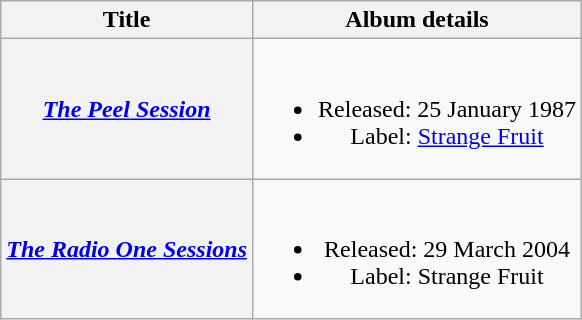<table class="wikitable plainrowheaders" style="text-align:center;">
<tr>
<th scope="col">Title</th>
<th scope="col">Album details</th>
</tr>
<tr>
<th scope="row"><em><a href='#'>The Peel Session</a></em></th>
<td><br><ul><li>Released: 25 January 1987</li><li>Label: <a href='#'>Strange Fruit</a></li></ul></td>
</tr>
<tr>
<th scope="row"><em><a href='#'>The Radio One Sessions</a></em></th>
<td><br><ul><li>Released: 29 March 2004</li><li>Label: Strange Fruit</li></ul></td>
</tr>
</table>
